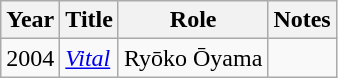<table class="wikitable sortable">
<tr>
<th>Year</th>
<th>Title</th>
<th>Role</th>
<th>Notes</th>
</tr>
<tr>
<td>2004</td>
<td><em><a href='#'>Vital</a></em></td>
<td>Ryōko Ōyama</td>
<td></td>
</tr>
</table>
